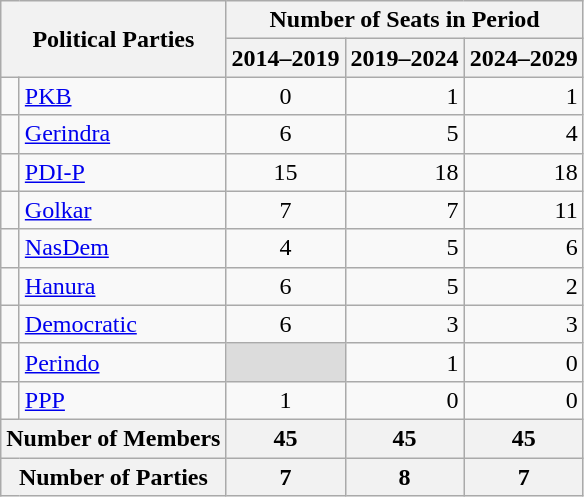<table class="wikitable">
<tr>
<th colspan=2 rowspan=2>Political Parties</th>
<th colspan=3>Number of Seats in Period</th>
</tr>
<tr>
<th>2014–2019</th>
<th>2019–2024</th>
<th>2024–2029</th>
</tr>
<tr>
<td bgcolor=></td>
<td><a href='#'>PKB</a></td>
<td align=center>0</td>
<td align=right> 1</td>
<td align=right> 1</td>
</tr>
<tr>
<td bgcolor=></td>
<td><a href='#'>Gerindra</a></td>
<td align=center>6</td>
<td align=right> 5</td>
<td align=right> 4</td>
</tr>
<tr>
<td bgcolor=></td>
<td><a href='#'>PDI-P</a></td>
<td align=center>15</td>
<td align=right> 18</td>
<td align=right> 18</td>
</tr>
<tr>
<td bgcolor=></td>
<td><a href='#'>Golkar</a></td>
<td align=center>7</td>
<td align=right> 7</td>
<td align=right> 11</td>
</tr>
<tr>
<td bgcolor=></td>
<td><a href='#'>NasDem</a></td>
<td align=center>4</td>
<td align=right> 5</td>
<td align=right> 6</td>
</tr>
<tr>
<td bgcolor=></td>
<td><a href='#'>Hanura</a></td>
<td align=center>6</td>
<td align=right> 5</td>
<td align=right> 2</td>
</tr>
<tr>
<td bgcolor=></td>
<td><a href='#'> Democratic</a></td>
<td align=center>6</td>
<td align=right> 3</td>
<td align=right> 3</td>
</tr>
<tr>
<td bgcolor=></td>
<td><a href='#'>Perindo</a></td>
<td align=center bgcolor=#DCDCDC></td>
<td align=right> 1</td>
<td align=right> 0</td>
</tr>
<tr>
<td bgcolor=></td>
<td><a href='#'>PPP</a></td>
<td align=center>1</td>
<td align=right> 0</td>
<td align=right> 0</td>
</tr>
<tr>
<th colspan=2>Number of Members</th>
<th>45</th>
<th> 45</th>
<th> 45</th>
</tr>
<tr>
<th colspan=2>Number of Parties</th>
<th>7</th>
<th> 8</th>
<th> 7</th>
</tr>
</table>
